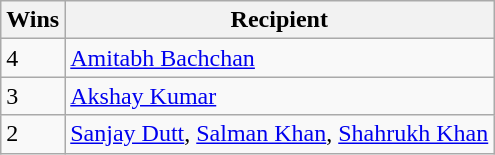<table class="wikitable">
<tr>
<th>Wins</th>
<th>Recipient</th>
</tr>
<tr>
<td>4</td>
<td><a href='#'>Amitabh Bachchan</a></td>
</tr>
<tr>
<td>3</td>
<td><a href='#'>Akshay Kumar</a></td>
</tr>
<tr>
<td>2</td>
<td><a href='#'>Sanjay Dutt</a>, <a href='#'>Salman Khan</a>, <a href='#'>Shahrukh Khan</a></td>
</tr>
</table>
